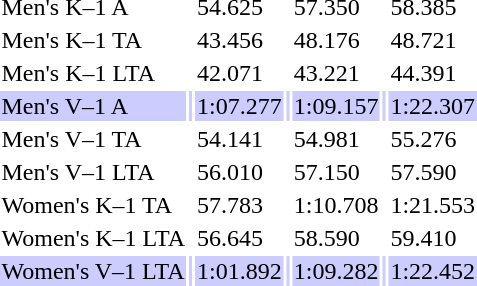<table>
<tr>
<td>Men's K–1 A</td>
<td></td>
<td>54.625</td>
<td></td>
<td>57.350</td>
<td></td>
<td>58.385</td>
</tr>
<tr>
<td>Men's K–1 TA</td>
<td></td>
<td>43.456</td>
<td></td>
<td>48.176</td>
<td></td>
<td>48.721</td>
</tr>
<tr>
<td>Men's K–1 LTA</td>
<td></td>
<td>42.071</td>
<td></td>
<td>43.221</td>
<td></td>
<td>44.391</td>
</tr>
<tr bgcolor=ccccff>
<td>Men's V–1 A</td>
<td></td>
<td>1:07.277</td>
<td></td>
<td>1:09.157</td>
<td></td>
<td>1:22.307</td>
</tr>
<tr>
<td>Men's V–1 TA</td>
<td></td>
<td>54.141</td>
<td></td>
<td>54.981</td>
<td></td>
<td>55.276</td>
</tr>
<tr>
<td>Men's V–1 LTA</td>
<td></td>
<td>56.010</td>
<td></td>
<td>57.150</td>
<td></td>
<td>57.590</td>
</tr>
<tr>
<td>Women's K–1 TA</td>
<td></td>
<td>57.783</td>
<td></td>
<td>1:10.708</td>
<td></td>
<td>1:21.553</td>
</tr>
<tr>
<td>Women's K–1 LTA</td>
<td></td>
<td>56.645</td>
<td></td>
<td>58.590</td>
<td></td>
<td>59.410</td>
</tr>
<tr bgcolor=ccccff>
<td>Women's V–1 LTA</td>
<td></td>
<td>1:01.892</td>
<td></td>
<td>1:09.282</td>
<td></td>
<td>1:22.452</td>
</tr>
</table>
